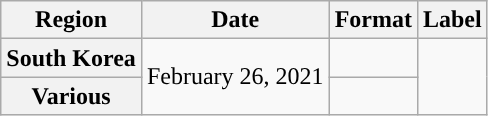<table class="wikitable plainrowheaders" style="text-align:center;">
<tr>
<th scope="col">Region</th>
<th scope="col">Date</th>
<th scope="col">Format</th>
<th scope="col">Label</th>
</tr>
<tr>
<th scope="row">South Korea</th>
<td rowspan="2">February 26, 2021</td>
<td></td>
<td rowspan="2"></td>
</tr>
<tr>
<th scope="row">Various</th>
<td></td>
</tr>
</table>
